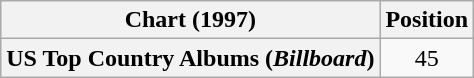<table class="wikitable plainrowheaders" style="text-align:center">
<tr>
<th scope="col">Chart (1997)</th>
<th scope="col">Position</th>
</tr>
<tr>
<th scope="row">US Top Country Albums (<em>Billboard</em>)</th>
<td>45</td>
</tr>
</table>
